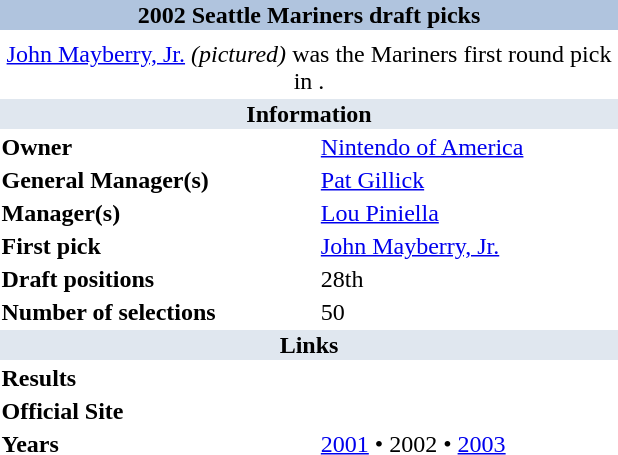<table class="toccolours" style="float: right; clear: right; margin: 0 0 1em 1em; width: 26em;">
<tr style="text-align:center;">
<th colspan="2" style="text-align: center; background-color: LightSteelBlue;">2002 Seattle Mariners draft picks</th>
</tr>
<tr>
<td colspan="2" style="text-align: center"></td>
</tr>
<tr>
<td colspan="2" style="text-align: center"><a href='#'>John Mayberry, Jr.</a> <em>(pictured)</em> was the Mariners first round pick in .</td>
</tr>
<tr>
<th style="background: #E0E7EF;" colspan="2">Information</th>
</tr>
<tr>
<td><strong>Owner</strong></td>
<td><a href='#'>Nintendo of America</a></td>
</tr>
<tr>
<td style="vertical-align: top;"><strong>General Manager(s)</strong></td>
<td><a href='#'>Pat Gillick</a></td>
</tr>
<tr>
<td style="vertical-align: top;"><strong>Manager(s)</strong></td>
<td><a href='#'>Lou Piniella</a></td>
</tr>
<tr>
<td style="vertical-align: top;"><strong>First pick</strong></td>
<td><a href='#'>John Mayberry, Jr.</a></td>
</tr>
<tr>
<td style="vertical-align: top;"><strong>Draft positions</strong></td>
<td>28th</td>
</tr>
<tr>
<td style="vertical-align: middle;"><strong>Number of selections</strong></td>
<td>50</td>
</tr>
<tr>
<th style="background: #E0E7EF;" colspan="2">Links</th>
</tr>
<tr>
<td style="vertical-align: top;"><strong>Results</strong></td>
<td></td>
</tr>
<tr>
<td style="vertical-align: top;"><strong>Official Site</strong></td>
<td> </td>
</tr>
<tr>
<td style="vertical-align: top;"><strong>Years</strong></td>
<td><a href='#'>2001</a> • 2002 • <a href='#'>2003</a></td>
</tr>
</table>
